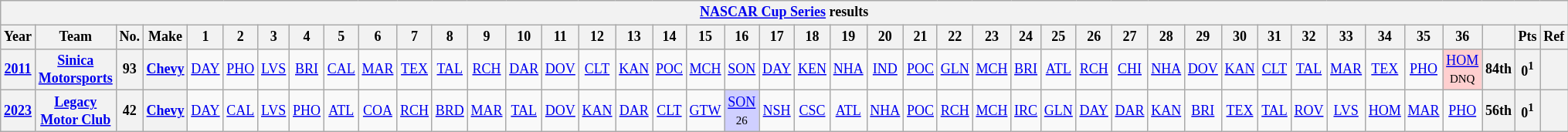<table class="wikitable" style="text-align:center; font-size:75%">
<tr>
<th colspan=43><a href='#'>NASCAR Cup Series</a> results</th>
</tr>
<tr>
<th>Year</th>
<th>Team</th>
<th>No.</th>
<th>Make</th>
<th>1</th>
<th>2</th>
<th>3</th>
<th>4</th>
<th>5</th>
<th>6</th>
<th>7</th>
<th>8</th>
<th>9</th>
<th>10</th>
<th>11</th>
<th>12</th>
<th>13</th>
<th>14</th>
<th>15</th>
<th>16</th>
<th>17</th>
<th>18</th>
<th>19</th>
<th>20</th>
<th>21</th>
<th>22</th>
<th>23</th>
<th>24</th>
<th>25</th>
<th>26</th>
<th>27</th>
<th>28</th>
<th>29</th>
<th>30</th>
<th>31</th>
<th>32</th>
<th>33</th>
<th>34</th>
<th>35</th>
<th>36</th>
<th></th>
<th>Pts</th>
<th>Ref</th>
</tr>
<tr>
<th><a href='#'>2011</a></th>
<th><a href='#'>Sinica Motorsports</a></th>
<th>93</th>
<th><a href='#'>Chevy</a></th>
<td><a href='#'>DAY</a></td>
<td><a href='#'>PHO</a></td>
<td><a href='#'>LVS</a></td>
<td><a href='#'>BRI</a></td>
<td><a href='#'>CAL</a></td>
<td><a href='#'>MAR</a></td>
<td><a href='#'>TEX</a></td>
<td><a href='#'>TAL</a></td>
<td><a href='#'>RCH</a></td>
<td><a href='#'>DAR</a></td>
<td><a href='#'>DOV</a></td>
<td><a href='#'>CLT</a></td>
<td><a href='#'>KAN</a></td>
<td><a href='#'>POC</a></td>
<td><a href='#'>MCH</a></td>
<td><a href='#'>SON</a></td>
<td><a href='#'>DAY</a></td>
<td><a href='#'>KEN</a></td>
<td><a href='#'>NHA</a></td>
<td><a href='#'>IND</a></td>
<td><a href='#'>POC</a></td>
<td><a href='#'>GLN</a></td>
<td><a href='#'>MCH</a></td>
<td><a href='#'>BRI</a></td>
<td><a href='#'>ATL</a></td>
<td><a href='#'>RCH</a></td>
<td><a href='#'>CHI</a></td>
<td><a href='#'>NHA</a></td>
<td><a href='#'>DOV</a></td>
<td><a href='#'>KAN</a></td>
<td><a href='#'>CLT</a></td>
<td><a href='#'>TAL</a></td>
<td><a href='#'>MAR</a></td>
<td><a href='#'>TEX</a></td>
<td><a href='#'>PHO</a></td>
<td style="background:#FFCFCF;"><a href='#'>HOM</a><br><small>DNQ</small></td>
<th>84th</th>
<th>0<sup>1</sup></th>
<th></th>
</tr>
<tr>
<th><a href='#'>2023</a></th>
<th><a href='#'>Legacy Motor Club</a></th>
<th>42</th>
<th><a href='#'>Chevy</a></th>
<td><a href='#'>DAY</a></td>
<td><a href='#'>CAL</a></td>
<td><a href='#'>LVS</a></td>
<td><a href='#'>PHO</a></td>
<td><a href='#'>ATL</a></td>
<td><a href='#'>COA</a></td>
<td><a href='#'>RCH</a></td>
<td><a href='#'>BRD</a></td>
<td><a href='#'>MAR</a></td>
<td><a href='#'>TAL</a></td>
<td><a href='#'>DOV</a></td>
<td><a href='#'>KAN</a></td>
<td><a href='#'>DAR</a></td>
<td><a href='#'>CLT</a></td>
<td><a href='#'>GTW</a></td>
<td style="background:#CFCFFF;"><a href='#'>SON</a><br><small>26</small></td>
<td><a href='#'>NSH</a></td>
<td><a href='#'>CSC</a></td>
<td><a href='#'>ATL</a></td>
<td><a href='#'>NHA</a></td>
<td><a href='#'>POC</a></td>
<td><a href='#'>RCH</a></td>
<td><a href='#'>MCH</a></td>
<td><a href='#'>IRC</a></td>
<td><a href='#'>GLN</a></td>
<td><a href='#'>DAY</a></td>
<td><a href='#'>DAR</a></td>
<td><a href='#'>KAN</a></td>
<td><a href='#'>BRI</a></td>
<td><a href='#'>TEX</a></td>
<td><a href='#'>TAL</a></td>
<td><a href='#'>ROV</a></td>
<td><a href='#'>LVS</a></td>
<td><a href='#'>HOM</a></td>
<td><a href='#'>MAR</a></td>
<td><a href='#'>PHO</a></td>
<th>56th</th>
<th>0<sup>1</sup></th>
<th></th>
</tr>
</table>
